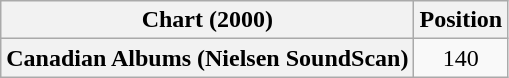<table class="wikitable plainrowheaders" style="text-align:center">
<tr>
<th>Chart (2000)</th>
<th>Position</th>
</tr>
<tr>
<th scope="row">Canadian Albums (Nielsen SoundScan)</th>
<td>140</td>
</tr>
</table>
